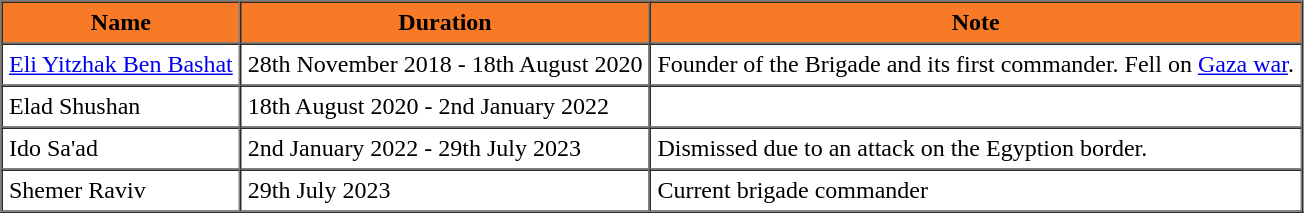<table border=1 cellpadding=4 cellspacing=0>
<tr bgcolor="#F87A26">
<th>Name</th>
<th>Duration</th>
<th>Note</th>
</tr>
<tr>
<td><a href='#'>Eli Yitzhak Ben Bashat</a></td>
<td>28th November 2018 - 18th August 2020</td>
<td>Founder of the Brigade and its first commander. Fell on <a href='#'>Gaza war</a>.</td>
</tr>
<tr>
<td>Elad Shushan</td>
<td>18th August 2020 - 2nd January 2022</td>
<td></td>
</tr>
<tr>
<td>Ido Sa'ad</td>
<td>2nd January 2022 - 29th July 2023</td>
<td>Dismissed due to an attack on the Egyption border.</td>
</tr>
<tr>
<td>Shemer Raviv</td>
<td>29th July 2023</td>
<td>Current brigade commander</td>
</tr>
</table>
